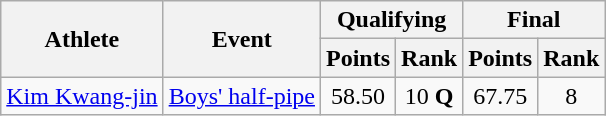<table class="wikitable">
<tr>
<th rowspan="2">Athlete</th>
<th rowspan="2">Event</th>
<th colspan="2">Qualifying</th>
<th colspan="2">Final</th>
</tr>
<tr>
<th>Points</th>
<th>Rank</th>
<th>Points</th>
<th>Rank</th>
</tr>
<tr>
<td><a href='#'>Kim Kwang-jin</a></td>
<td><a href='#'>Boys' half-pipe</a></td>
<td align="center">58.50</td>
<td align="center">10 <strong>Q</strong></td>
<td align="center">67.75</td>
<td align="center">8</td>
</tr>
</table>
